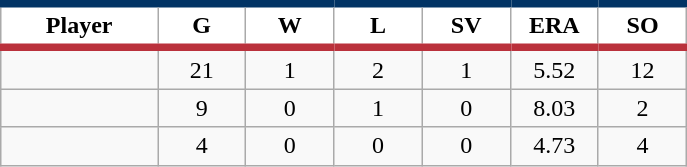<table class="wikitable sortable">
<tr>
<th style="background:#FFFFFF; border-top:#023465 5px solid; border-bottom:#ba313c 5px solid;" width="16%">Player</th>
<th style="background:#FFFFFF; border-top:#023465 5px solid; border-bottom:#ba313c 5px solid;" width="9%">G</th>
<th style="background:#FFFFFF; border-top:#023465 5px solid; border-bottom:#ba313c 5px solid;" width="9%">W</th>
<th style="background:#FFFFFF; border-top:#023465 5px solid; border-bottom:#ba313c 5px solid;" width="9%">L</th>
<th style="background:#FFFFFF; border-top:#023465 5px solid; border-bottom:#ba313c 5px solid;" width="9%">SV</th>
<th style="background:#FFFFFF; border-top:#023465 5px solid; border-bottom:#ba313c 5px solid;" width="9%">ERA</th>
<th style="background:#FFFFFF; border-top:#023465 5px solid; border-bottom:#ba313c 5px solid;" width="9%">SO</th>
</tr>
<tr align="center">
<td></td>
<td>21</td>
<td>1</td>
<td>2</td>
<td>1</td>
<td>5.52</td>
<td>12</td>
</tr>
<tr align="center">
<td></td>
<td>9</td>
<td>0</td>
<td>1</td>
<td>0</td>
<td>8.03</td>
<td>2</td>
</tr>
<tr align="center">
<td></td>
<td>4</td>
<td>0</td>
<td>0</td>
<td>0</td>
<td>4.73</td>
<td>4</td>
</tr>
</table>
